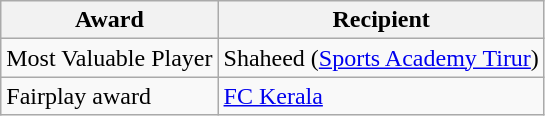<table class=wikitable>
<tr>
<th>Award</th>
<th>Recipient</th>
</tr>
<tr>
<td>Most Valuable Player</td>
<td>Shaheed (<a href='#'>Sports Academy Tirur</a>)</td>
</tr>
<tr>
<td>Fairplay award</td>
<td><a href='#'>FC Kerala</a></td>
</tr>
</table>
